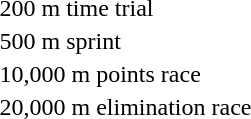<table>
<tr>
<td>200 m time trial<br></td>
<td></td>
<td></td>
<td></td>
</tr>
<tr>
<td>500 m sprint<br></td>
<td></td>
<td></td>
<td></td>
</tr>
<tr>
<td>10,000 m points race<br></td>
<td></td>
<td></td>
<td></td>
</tr>
<tr>
<td>20,000 m elimination race<br></td>
<td></td>
<td></td>
<td></td>
</tr>
</table>
